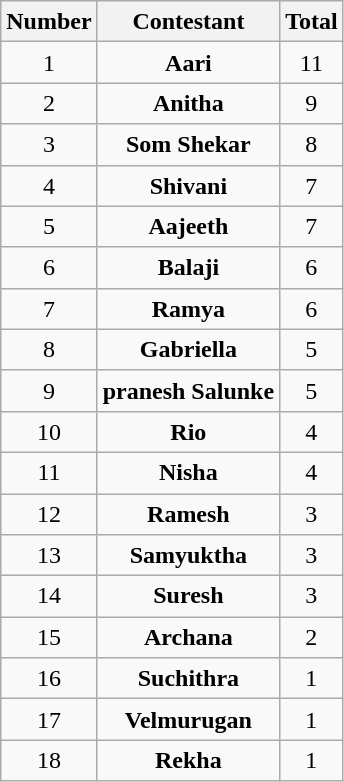<table class="wikitable" style="text-align:center; line-height:20px; width:auto;">
<tr>
<th scope="col">Number</th>
<th scope="col">Contestant</th>
<th scope="col">Total</th>
</tr>
<tr>
<td>1</td>
<td><strong>Aari</strong></td>
<td>11</td>
</tr>
<tr>
<td>2</td>
<td><strong>Anitha</strong></td>
<td>9</td>
</tr>
<tr>
<td>3</td>
<td><strong>Som Shekar</strong></td>
<td>8</td>
</tr>
<tr>
<td>4</td>
<td><strong>Shivani</strong></td>
<td>7</td>
</tr>
<tr>
<td>5</td>
<td><strong>Aajeeth</strong></td>
<td>7</td>
</tr>
<tr>
<td>6</td>
<td><strong>Balaji</strong></td>
<td>6</td>
</tr>
<tr>
<td>7</td>
<td><strong>Ramya</strong></td>
<td>6</td>
</tr>
<tr>
<td>8</td>
<td><strong>Gabriella</strong></td>
<td>5</td>
</tr>
<tr>
<td>9</td>
<td><strong>pranesh Salunke </strong></td>
<td>5</td>
</tr>
<tr>
<td>10</td>
<td><strong>Rio</strong></td>
<td>4</td>
</tr>
<tr>
<td>11</td>
<td><strong>Nisha</strong></td>
<td>4</td>
</tr>
<tr>
<td>12</td>
<td><strong>Ramesh</strong></td>
<td>3</td>
</tr>
<tr>
<td>13</td>
<td><strong>Samyuktha</strong></td>
<td>3</td>
</tr>
<tr>
<td>14</td>
<td><strong>Suresh</strong></td>
<td>3</td>
</tr>
<tr>
<td>15</td>
<td><strong>Archana</strong></td>
<td>2</td>
</tr>
<tr>
<td>16</td>
<td><strong>Suchithra</strong></td>
<td>1</td>
</tr>
<tr>
<td>17</td>
<td><strong>Velmurugan</strong></td>
<td>1</td>
</tr>
<tr>
<td>18</td>
<td><strong>Rekha</strong></td>
<td>1</td>
</tr>
</table>
